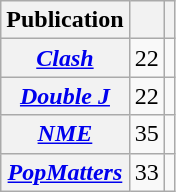<table class="wikitable plainrowheaders">
<tr>
<th scope="col">Publication</th>
<th scope="col"></th>
<th scope="col"></th>
</tr>
<tr>
<th scope="row"><em><a href='#'>Clash</a></em></th>
<td>22</td>
<td></td>
</tr>
<tr>
<th scope="row"><em><a href='#'>Double J</a></em></th>
<td>22</td>
<td></td>
</tr>
<tr>
<th scope="row"><em><a href='#'>NME</a></em></th>
<td>35</td>
<td></td>
</tr>
<tr>
<th scope="row"><em><a href='#'>PopMatters</a></em></th>
<td>33</td>
<td></td>
</tr>
</table>
